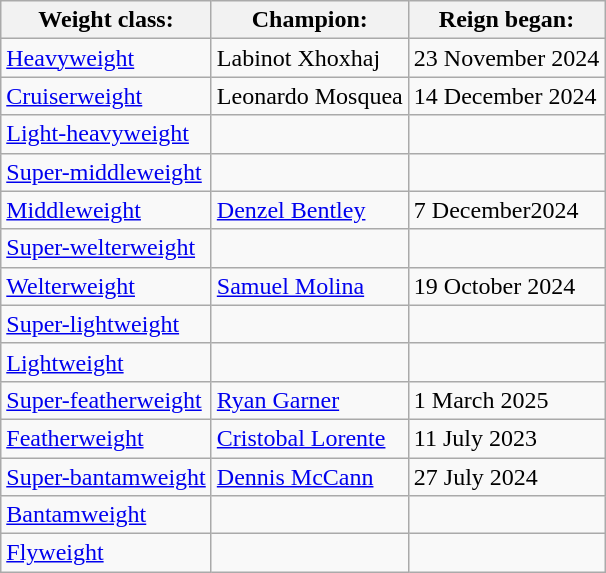<table class="wikitable">
<tr>
<th>Weight class:</th>
<th>Champion:</th>
<th>Reign began:</th>
</tr>
<tr>
<td><a href='#'>Heavyweight</a></td>
<td>Labinot Xhoxhaj</td>
<td>23 November 2024</td>
</tr>
<tr>
<td><a href='#'>Cruiserweight</a></td>
<td>Leonardo Mosquea</td>
<td>14 December 2024</td>
</tr>
<tr>
<td><a href='#'>Light-heavyweight</a></td>
<td></td>
<td></td>
</tr>
<tr>
<td><a href='#'>Super-middleweight</a></td>
<td></td>
<td></td>
</tr>
<tr>
<td><a href='#'>Middleweight</a></td>
<td><a href='#'>Denzel Bentley</a></td>
<td>7 December2024</td>
</tr>
<tr>
<td><a href='#'>Super-welterweight</a></td>
<td></td>
<td></td>
</tr>
<tr>
<td><a href='#'>Welterweight</a></td>
<td><a href='#'>Samuel Molina</a></td>
<td>19 October 2024</td>
</tr>
<tr>
<td><a href='#'>Super-lightweight</a></td>
<td></td>
<td></td>
</tr>
<tr>
<td><a href='#'>Lightweight</a></td>
<td></td>
<td></td>
</tr>
<tr>
<td><a href='#'>Super-featherweight</a></td>
<td><a href='#'>Ryan Garner</a></td>
<td>1 March 2025</td>
</tr>
<tr>
<td><a href='#'>Featherweight</a></td>
<td><a href='#'>Cristobal Lorente</a></td>
<td>11 July 2023</td>
</tr>
<tr>
<td><a href='#'>Super-bantamweight</a></td>
<td><a href='#'>Dennis McCann</a></td>
<td>27 July 2024</td>
</tr>
<tr>
<td><a href='#'>Bantamweight</a></td>
<td></td>
<td></td>
</tr>
<tr>
<td><a href='#'>Flyweight</a></td>
<td></td>
<td></td>
</tr>
</table>
